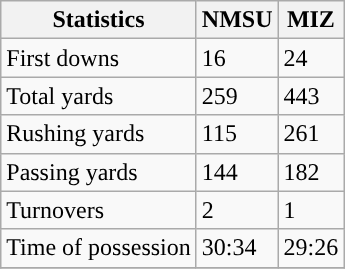<table class="wikitable" style="float: left;">
<tr>
<th>Statistics</th>
<th>NMSU</th>
<th>MIZ</th>
</tr>
<tr>
<td>First downs</td>
<td>16</td>
<td>24</td>
</tr>
<tr>
<td>Total yards</td>
<td>259</td>
<td>443</td>
</tr>
<tr>
<td>Rushing yards</td>
<td>115</td>
<td>261</td>
</tr>
<tr>
<td>Passing yards</td>
<td>144</td>
<td>182</td>
</tr>
<tr>
<td>Turnovers</td>
<td>2</td>
<td>1</td>
</tr>
<tr>
<td>Time of possession</td>
<td>30:34</td>
<td>29:26</td>
</tr>
<tr>
</tr>
</table>
